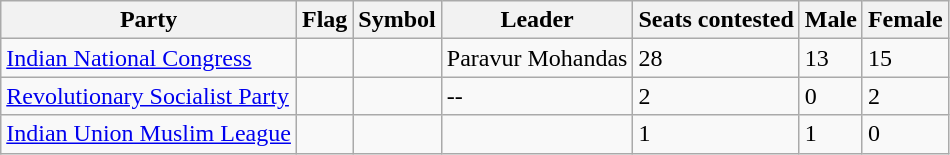<table class="wikitable collapsible">
<tr>
<th>Party</th>
<th>Flag</th>
<th>Symbol</th>
<th>Leader</th>
<th>Seats contested</th>
<th>Male</th>
<th>Female</th>
</tr>
<tr>
<td><a href='#'>Indian National Congress</a></td>
<td></td>
<td></td>
<td>Paravur Mohandas</td>
<td>28</td>
<td>13</td>
<td>15</td>
</tr>
<tr>
<td><a href='#'>Revolutionary Socialist Party</a></td>
<td></td>
<td></td>
<td>--</td>
<td>2</td>
<td>0</td>
<td>2</td>
</tr>
<tr>
<td><a href='#'>Indian Union Muslim League</a></td>
<td></td>
<td></td>
<td></td>
<td>1</td>
<td>1</td>
<td>0</td>
</tr>
</table>
